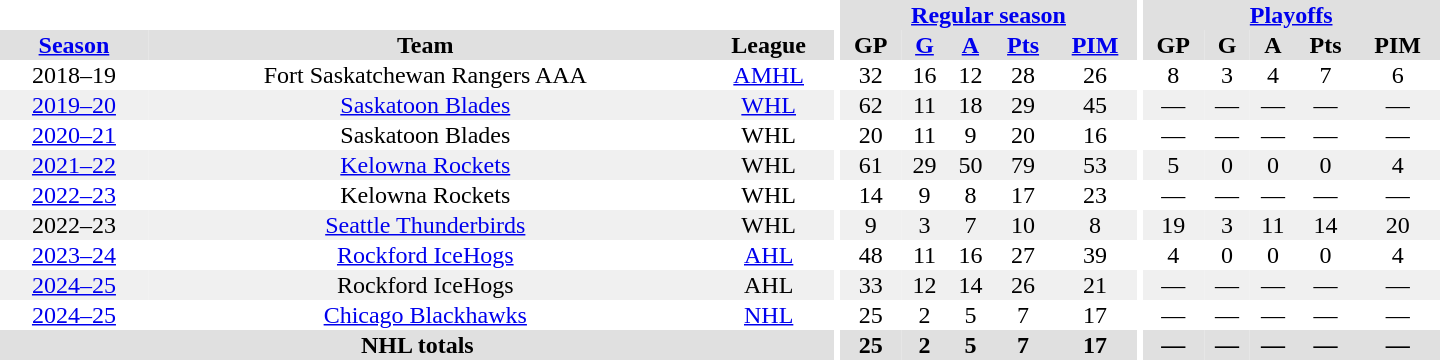<table border="0" cellpadding="1" cellspacing="0" style="text-align:center; width:60em">
<tr bgcolor="#e0e0e0">
<th colspan="3" bgcolor="#ffffff"></th>
<th rowspan="99" bgcolor="#ffffff"></th>
<th colspan="5"><a href='#'>Regular season</a></th>
<th rowspan="99" bgcolor="#ffffff"></th>
<th colspan="5"><a href='#'>Playoffs</a></th>
</tr>
<tr bgcolor="#e0e0e0">
<th><a href='#'>Season</a></th>
<th>Team</th>
<th>League</th>
<th>GP</th>
<th><a href='#'>G</a></th>
<th><a href='#'>A</a></th>
<th><a href='#'>Pts</a></th>
<th><a href='#'>PIM</a></th>
<th>GP</th>
<th>G</th>
<th>A</th>
<th>Pts</th>
<th>PIM</th>
</tr>
<tr>
<td>2018–19</td>
<td>Fort Saskatchewan Rangers AAA</td>
<td><a href='#'>AMHL</a></td>
<td>32</td>
<td>16</td>
<td>12</td>
<td>28</td>
<td>26</td>
<td>8</td>
<td>3</td>
<td>4</td>
<td>7</td>
<td>6</td>
</tr>
<tr bgcolor="#f0f0f0">
<td><a href='#'>2019–20</a></td>
<td><a href='#'>Saskatoon Blades</a></td>
<td><a href='#'>WHL</a></td>
<td>62</td>
<td>11</td>
<td>18</td>
<td>29</td>
<td>45</td>
<td>—</td>
<td>—</td>
<td>—</td>
<td>—</td>
<td>—</td>
</tr>
<tr>
<td><a href='#'>2020–21</a></td>
<td>Saskatoon Blades</td>
<td>WHL</td>
<td>20</td>
<td>11</td>
<td>9</td>
<td>20</td>
<td>16</td>
<td>—</td>
<td>—</td>
<td>—</td>
<td>—</td>
<td>—</td>
</tr>
<tr bgcolor="#f0f0f0">
<td><a href='#'>2021–22</a></td>
<td><a href='#'>Kelowna Rockets</a></td>
<td>WHL</td>
<td>61</td>
<td>29</td>
<td>50</td>
<td>79</td>
<td>53</td>
<td>5</td>
<td>0</td>
<td>0</td>
<td>0</td>
<td>4</td>
</tr>
<tr>
<td><a href='#'>2022–23</a></td>
<td>Kelowna Rockets</td>
<td>WHL</td>
<td>14</td>
<td>9</td>
<td>8</td>
<td>17</td>
<td>23</td>
<td>—</td>
<td>—</td>
<td>—</td>
<td>—</td>
<td>—</td>
</tr>
<tr bgcolor="#f0f0f0">
<td>2022–23</td>
<td><a href='#'>Seattle Thunderbirds</a></td>
<td>WHL</td>
<td>9</td>
<td>3</td>
<td>7</td>
<td>10</td>
<td>8</td>
<td>19</td>
<td>3</td>
<td>11</td>
<td>14</td>
<td>20</td>
</tr>
<tr>
<td><a href='#'>2023–24</a></td>
<td><a href='#'>Rockford IceHogs</a></td>
<td><a href='#'>AHL</a></td>
<td>48</td>
<td>11</td>
<td>16</td>
<td>27</td>
<td>39</td>
<td>4</td>
<td>0</td>
<td>0</td>
<td>0</td>
<td>4</td>
</tr>
<tr bgcolor="#f0f0f0">
<td><a href='#'>2024–25</a></td>
<td>Rockford IceHogs</td>
<td>AHL</td>
<td>33</td>
<td>12</td>
<td>14</td>
<td>26</td>
<td>21</td>
<td>—</td>
<td>—</td>
<td>—</td>
<td>—</td>
<td>—</td>
</tr>
<tr>
<td><a href='#'>2024–25</a></td>
<td><a href='#'>Chicago Blackhawks</a></td>
<td><a href='#'>NHL</a></td>
<td>25</td>
<td>2</td>
<td>5</td>
<td>7</td>
<td>17</td>
<td>—</td>
<td>—</td>
<td>—</td>
<td>—</td>
<td>—</td>
</tr>
<tr bgcolor="#e0e0e0">
<th colspan="3">NHL totals</th>
<th>25</th>
<th>2</th>
<th>5</th>
<th>7</th>
<th>17</th>
<th>—</th>
<th>—</th>
<th>—</th>
<th>—</th>
<th>—</th>
</tr>
</table>
